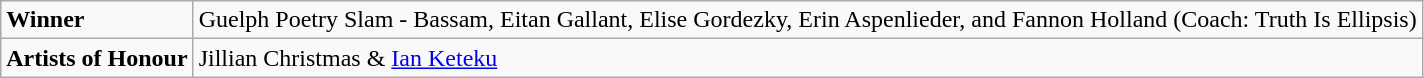<table class="wikitable">
<tr>
<td><strong>Winner</strong></td>
<td>Guelph Poetry Slam - Bassam, Eitan Gallant, Elise Gordezky, Erin Aspenlieder, and Fannon Holland (Coach: Truth Is Ellipsis)</td>
</tr>
<tr>
<td><strong>Artists of Honour</strong></td>
<td>Jillian Christmas & <a href='#'>Ian Keteku</a></td>
</tr>
</table>
